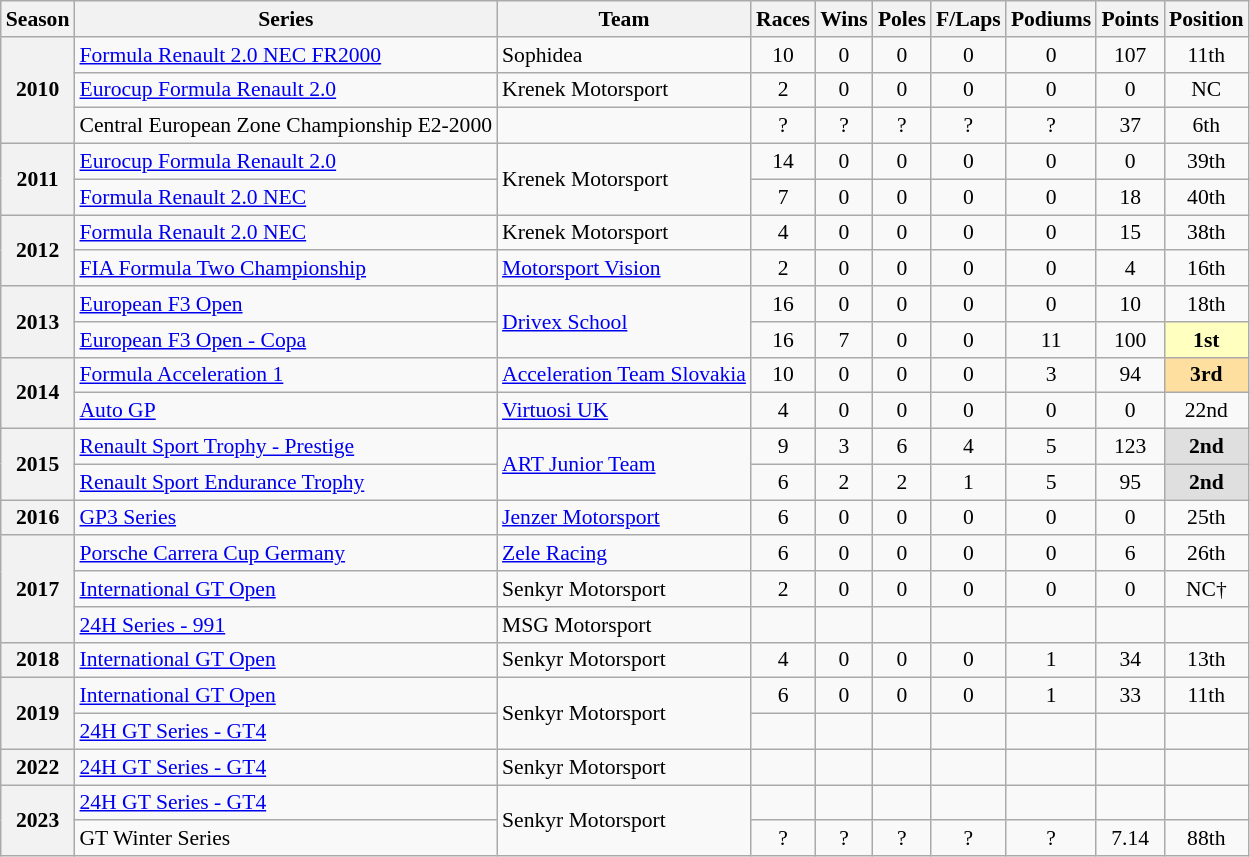<table class="wikitable" style="font-size: 90%; text-align:center">
<tr>
<th>Season</th>
<th>Series</th>
<th>Team</th>
<th>Races</th>
<th>Wins</th>
<th>Poles</th>
<th>F/Laps</th>
<th>Podiums</th>
<th>Points</th>
<th>Position</th>
</tr>
<tr>
<th rowspan=3>2010</th>
<td align=left><a href='#'>Formula Renault 2.0 NEC FR2000</a></td>
<td align=left>Sophidea</td>
<td>10</td>
<td>0</td>
<td>0</td>
<td>0</td>
<td>0</td>
<td>107</td>
<td>11th</td>
</tr>
<tr>
<td align=left><a href='#'>Eurocup Formula Renault 2.0</a></td>
<td align=left>Krenek Motorsport</td>
<td>2</td>
<td>0</td>
<td>0</td>
<td>0</td>
<td>0</td>
<td>0</td>
<td>NC</td>
</tr>
<tr>
<td align=left nowrap>Central European Zone Championship E2-2000</td>
<td align=left></td>
<td>?</td>
<td>?</td>
<td>?</td>
<td>?</td>
<td>?</td>
<td>37</td>
<td>6th</td>
</tr>
<tr>
<th rowspan=2>2011</th>
<td align=left><a href='#'>Eurocup Formula Renault 2.0</a></td>
<td rowspan=2 align=left>Krenek Motorsport</td>
<td>14</td>
<td>0</td>
<td>0</td>
<td>0</td>
<td>0</td>
<td>0</td>
<td>39th</td>
</tr>
<tr>
<td align=left><a href='#'>Formula Renault 2.0 NEC</a></td>
<td>7</td>
<td>0</td>
<td>0</td>
<td>0</td>
<td>0</td>
<td>18</td>
<td>40th</td>
</tr>
<tr>
<th rowspan=2>2012</th>
<td align=left><a href='#'>Formula Renault 2.0 NEC</a></td>
<td align=left>Krenek Motorsport</td>
<td>4</td>
<td>0</td>
<td>0</td>
<td>0</td>
<td>0</td>
<td>15</td>
<td>38th</td>
</tr>
<tr>
<td align=left><a href='#'>FIA Formula Two Championship</a></td>
<td align=left><a href='#'>Motorsport Vision</a></td>
<td>2</td>
<td>0</td>
<td>0</td>
<td>0</td>
<td>0</td>
<td>4</td>
<td>16th</td>
</tr>
<tr>
<th rowspan=2>2013</th>
<td align=left><a href='#'>European F3 Open</a></td>
<td align=left rowspan=2><a href='#'>Drivex School</a></td>
<td>16</td>
<td>0</td>
<td>0</td>
<td>0</td>
<td>0</td>
<td>10</td>
<td>18th</td>
</tr>
<tr>
<td align=left><a href='#'>European F3 Open - Copa</a></td>
<td>16</td>
<td>7</td>
<td>0</td>
<td>0</td>
<td>11</td>
<td>100</td>
<td style="background:#FFFFBF;"><strong>1st</strong></td>
</tr>
<tr>
<th rowspan=2>2014</th>
<td align=left><a href='#'>Formula Acceleration 1</a></td>
<td align=left nowrap><a href='#'>Acceleration Team Slovakia</a></td>
<td>10</td>
<td>0</td>
<td>0</td>
<td>0</td>
<td>3</td>
<td>94</td>
<td style="background:#FFDF9F;"><strong>3rd</strong></td>
</tr>
<tr>
<td align=left><a href='#'>Auto GP</a></td>
<td align=left><a href='#'>Virtuosi UK</a></td>
<td>4</td>
<td>0</td>
<td>0</td>
<td>0</td>
<td>0</td>
<td>0</td>
<td>22nd</td>
</tr>
<tr>
<th rowspan=2>2015</th>
<td align=left><a href='#'>Renault Sport Trophy - Prestige</a></td>
<td align=left rowspan=2><a href='#'>ART Junior Team</a></td>
<td>9</td>
<td>3</td>
<td>6</td>
<td>4</td>
<td>5</td>
<td>123</td>
<td style="background:#DFDFDF;"><strong>2nd</strong></td>
</tr>
<tr>
<td align=left><a href='#'>Renault Sport Endurance Trophy</a></td>
<td>6</td>
<td>2</td>
<td>2</td>
<td>1</td>
<td>5</td>
<td>95</td>
<td style="background:#DFDFDF;"><strong>2nd</strong></td>
</tr>
<tr>
<th>2016</th>
<td align=left><a href='#'>GP3 Series</a></td>
<td align=left><a href='#'>Jenzer Motorsport</a></td>
<td>6</td>
<td>0</td>
<td>0</td>
<td>0</td>
<td>0</td>
<td>0</td>
<td>25th</td>
</tr>
<tr>
<th rowspan="3">2017</th>
<td align=left><a href='#'>Porsche Carrera Cup Germany</a></td>
<td align=left><a href='#'>Zele Racing</a></td>
<td>6</td>
<td>0</td>
<td>0</td>
<td>0</td>
<td>0</td>
<td>6</td>
<td>26th</td>
</tr>
<tr>
<td align=left><a href='#'>International GT Open</a></td>
<td align=left>Senkyr Motorsport</td>
<td>2</td>
<td>0</td>
<td>0</td>
<td>0</td>
<td>0</td>
<td>0</td>
<td>NC†</td>
</tr>
<tr>
<td align=left><a href='#'>24H Series - 991</a></td>
<td align=left>MSG Motorsport</td>
<td></td>
<td></td>
<td></td>
<td></td>
<td></td>
<td></td>
<td></td>
</tr>
<tr>
<th>2018</th>
<td align=left><a href='#'>International GT Open</a></td>
<td align=left>Senkyr Motorsport</td>
<td>4</td>
<td>0</td>
<td>0</td>
<td>0</td>
<td>1</td>
<td>34</td>
<td>13th</td>
</tr>
<tr>
<th rowspan="2">2019</th>
<td align=left><a href='#'>International GT Open</a></td>
<td rowspan="2" align="left">Senkyr Motorsport</td>
<td>6</td>
<td>0</td>
<td>0</td>
<td>0</td>
<td>1</td>
<td>33</td>
<td>11th</td>
</tr>
<tr>
<td align=left><a href='#'>24H GT Series - GT4</a></td>
<td></td>
<td></td>
<td></td>
<td></td>
<td></td>
<td></td>
<td></td>
</tr>
<tr>
<th>2022</th>
<td align=left><a href='#'>24H GT Series - GT4</a></td>
<td align=left>Senkyr Motorsport</td>
<td></td>
<td></td>
<td></td>
<td></td>
<td></td>
<td></td>
<td></td>
</tr>
<tr>
<th rowspan="2">2023</th>
<td align=left><a href='#'>24H GT Series - GT4</a></td>
<td rowspan="2" align="left">Senkyr Motorsport</td>
<td></td>
<td></td>
<td></td>
<td></td>
<td></td>
<td></td>
<td></td>
</tr>
<tr>
<td align=left>GT Winter Series</td>
<td>?</td>
<td>?</td>
<td>?</td>
<td>?</td>
<td>?</td>
<td>7.14</td>
<td>88th</td>
</tr>
</table>
